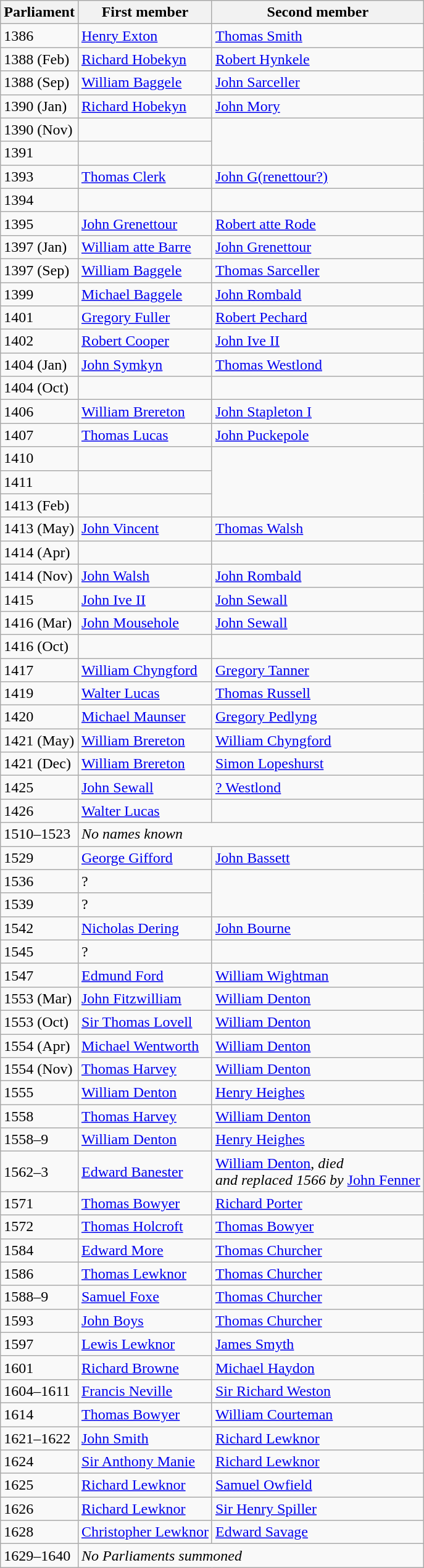<table class="wikitable">
<tr>
<th>Parliament</th>
<th>First member</th>
<th>Second member</th>
</tr>
<tr>
<td>1386</td>
<td><a href='#'>Henry Exton</a></td>
<td><a href='#'>Thomas Smith</a></td>
</tr>
<tr>
<td>1388 (Feb)</td>
<td><a href='#'>Richard Hobekyn</a></td>
<td><a href='#'>Robert Hynkele</a></td>
</tr>
<tr>
<td>1388 (Sep)</td>
<td><a href='#'>William Baggele</a></td>
<td><a href='#'>John Sarceller</a></td>
</tr>
<tr>
<td>1390 (Jan)</td>
<td><a href='#'>Richard Hobekyn</a></td>
<td><a href='#'>John Mory</a></td>
</tr>
<tr>
<td>1390 (Nov)</td>
<td></td>
</tr>
<tr>
<td>1391</td>
<td></td>
</tr>
<tr>
<td>1393</td>
<td><a href='#'>Thomas Clerk</a></td>
<td><a href='#'>John G(renettour?)</a></td>
</tr>
<tr>
<td>1394</td>
<td></td>
</tr>
<tr>
<td>1395</td>
<td><a href='#'>John Grenettour</a></td>
<td><a href='#'>Robert atte Rode</a></td>
</tr>
<tr>
<td>1397 (Jan)</td>
<td><a href='#'>William atte Barre</a></td>
<td><a href='#'>John Grenettour</a></td>
</tr>
<tr>
<td>1397 (Sep)</td>
<td><a href='#'>William Baggele</a></td>
<td><a href='#'>Thomas Sarceller</a></td>
</tr>
<tr>
<td>1399</td>
<td><a href='#'>Michael Baggele</a></td>
<td><a href='#'>John Rombald</a></td>
</tr>
<tr>
<td>1401</td>
<td><a href='#'>Gregory Fuller</a></td>
<td><a href='#'>Robert Pechard</a></td>
</tr>
<tr>
<td>1402</td>
<td><a href='#'>Robert Cooper</a></td>
<td><a href='#'>John Ive II</a></td>
</tr>
<tr>
<td>1404 (Jan)</td>
<td><a href='#'>John Symkyn</a></td>
<td><a href='#'>Thomas Westlond</a></td>
</tr>
<tr>
<td>1404 (Oct)</td>
<td></td>
</tr>
<tr>
<td>1406</td>
<td><a href='#'>William Brereton</a></td>
<td><a href='#'>John Stapleton I</a></td>
</tr>
<tr>
<td>1407</td>
<td><a href='#'>Thomas Lucas</a></td>
<td><a href='#'>John Puckepole</a></td>
</tr>
<tr>
<td>1410</td>
<td></td>
</tr>
<tr>
<td>1411</td>
<td></td>
</tr>
<tr>
<td>1413 (Feb)</td>
<td></td>
</tr>
<tr>
<td>1413 (May)</td>
<td><a href='#'>John Vincent</a></td>
<td><a href='#'>Thomas Walsh</a></td>
</tr>
<tr>
<td>1414 (Apr)</td>
<td></td>
</tr>
<tr>
<td>1414 (Nov)</td>
<td><a href='#'>John Walsh</a></td>
<td><a href='#'>John Rombald</a></td>
</tr>
<tr>
<td>1415</td>
<td><a href='#'>John Ive II</a></td>
<td><a href='#'>John Sewall</a></td>
</tr>
<tr>
<td>1416 (Mar)</td>
<td><a href='#'>John Mousehole</a></td>
<td><a href='#'>John Sewall</a></td>
</tr>
<tr>
<td>1416 (Oct)</td>
<td></td>
</tr>
<tr>
<td>1417</td>
<td><a href='#'>William Chyngford</a></td>
<td><a href='#'>Gregory Tanner</a></td>
</tr>
<tr>
<td>1419</td>
<td><a href='#'>Walter Lucas</a></td>
<td><a href='#'>Thomas Russell</a></td>
</tr>
<tr>
<td>1420</td>
<td><a href='#'>Michael Maunser</a></td>
<td><a href='#'>Gregory Pedlyng</a></td>
</tr>
<tr>
<td>1421 (May)</td>
<td><a href='#'>William Brereton</a></td>
<td><a href='#'>William Chyngford</a></td>
</tr>
<tr>
<td>1421 (Dec)</td>
<td><a href='#'>William Brereton</a></td>
<td><a href='#'>Simon Lopeshurst</a></td>
</tr>
<tr>
<td>1425</td>
<td><a href='#'>John Sewall</a></td>
<td><a href='#'>? Westlond</a></td>
</tr>
<tr>
<td>1426</td>
<td><a href='#'>Walter Lucas</a></td>
</tr>
<tr>
<td>1510–1523</td>
<td colspan = "2"><em>No names known</em></td>
</tr>
<tr>
<td>1529</td>
<td><a href='#'>George Gifford</a></td>
<td><a href='#'>John Bassett</a></td>
</tr>
<tr>
<td>1536</td>
<td>?</td>
</tr>
<tr>
<td>1539</td>
<td>?</td>
</tr>
<tr>
<td>1542</td>
<td><a href='#'>Nicholas Dering</a></td>
<td><a href='#'>John Bourne</a></td>
</tr>
<tr>
<td>1545</td>
<td>?</td>
</tr>
<tr>
<td>1547</td>
<td><a href='#'>Edmund Ford</a></td>
<td><a href='#'>William Wightman</a></td>
</tr>
<tr>
<td>1553 (Mar)</td>
<td><a href='#'>John Fitzwilliam</a></td>
<td><a href='#'>William Denton</a></td>
</tr>
<tr>
<td>1553 (Oct)</td>
<td><a href='#'>Sir Thomas Lovell</a></td>
<td><a href='#'>William Denton</a></td>
</tr>
<tr>
<td>1554 (Apr)</td>
<td><a href='#'>Michael Wentworth</a></td>
<td><a href='#'>William Denton</a></td>
</tr>
<tr>
<td>1554 (Nov)</td>
<td><a href='#'>Thomas Harvey</a></td>
<td><a href='#'>William Denton</a></td>
</tr>
<tr>
<td>1555</td>
<td><a href='#'>William Denton</a></td>
<td><a href='#'>Henry Heighes</a></td>
</tr>
<tr>
<td>1558</td>
<td><a href='#'>Thomas Harvey</a></td>
<td><a href='#'>William Denton</a></td>
</tr>
<tr>
<td>1558–9</td>
<td><a href='#'>William Denton</a></td>
<td><a href='#'>Henry Heighes</a></td>
</tr>
<tr>
<td>1562–3</td>
<td><a href='#'>Edward Banester</a></td>
<td><a href='#'>William Denton</a>, <em>died <br> and replaced 1566 by</em> <a href='#'>John Fenner</a></td>
</tr>
<tr>
<td>1571</td>
<td><a href='#'>Thomas Bowyer</a></td>
<td><a href='#'>Richard Porter</a></td>
</tr>
<tr>
<td>1572</td>
<td><a href='#'>Thomas Holcroft</a></td>
<td><a href='#'>Thomas Bowyer</a></td>
</tr>
<tr>
<td>1584</td>
<td><a href='#'>Edward More</a></td>
<td><a href='#'>Thomas Churcher</a></td>
</tr>
<tr>
<td>1586</td>
<td><a href='#'>Thomas Lewknor</a></td>
<td><a href='#'>Thomas Churcher</a></td>
</tr>
<tr>
<td>1588–9</td>
<td><a href='#'>Samuel Foxe</a></td>
<td><a href='#'>Thomas Churcher</a></td>
</tr>
<tr>
<td>1593</td>
<td><a href='#'>John Boys</a></td>
<td><a href='#'>Thomas Churcher</a></td>
</tr>
<tr>
<td>1597</td>
<td><a href='#'>Lewis Lewknor</a></td>
<td><a href='#'>James Smyth</a></td>
</tr>
<tr>
<td>1601</td>
<td><a href='#'>Richard Browne</a></td>
<td><a href='#'>Michael Haydon</a></td>
</tr>
<tr>
<td>1604–1611</td>
<td><a href='#'>Francis Neville</a></td>
<td><a href='#'>Sir Richard Weston</a></td>
</tr>
<tr>
<td>1614</td>
<td><a href='#'>Thomas Bowyer</a></td>
<td><a href='#'>William Courteman</a></td>
</tr>
<tr>
<td>1621–1622</td>
<td><a href='#'>John Smith</a></td>
<td><a href='#'>Richard Lewknor</a></td>
</tr>
<tr>
<td>1624</td>
<td><a href='#'>Sir Anthony Manie</a></td>
<td><a href='#'>Richard Lewknor</a></td>
</tr>
<tr>
<td>1625</td>
<td><a href='#'>Richard Lewknor</a></td>
<td><a href='#'>Samuel Owfield</a></td>
</tr>
<tr>
<td>1626</td>
<td><a href='#'>Richard Lewknor</a></td>
<td><a href='#'>Sir Henry Spiller</a></td>
</tr>
<tr>
<td>1628</td>
<td><a href='#'>Christopher Lewknor</a></td>
<td><a href='#'>Edward Savage</a></td>
</tr>
<tr>
<td>1629–1640</td>
<td colspan = "2"><em>No Parliaments summoned</em></td>
</tr>
</table>
